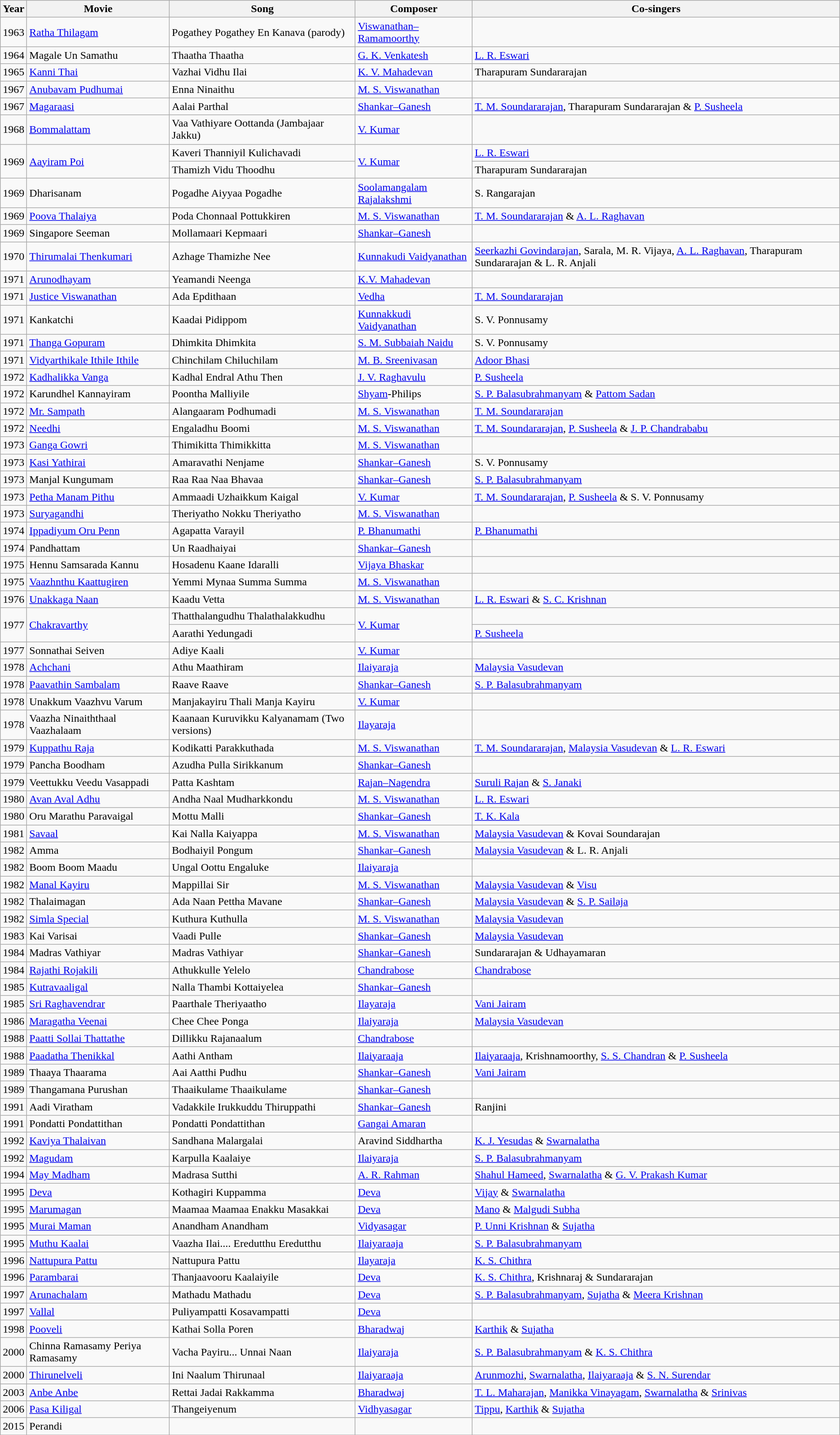<table class="wikitable sortable">
<tr>
<th>Year</th>
<th>Movie</th>
<th>Song</th>
<th>Composer</th>
<th>Co-singers</th>
</tr>
<tr>
<td>1963</td>
<td><a href='#'>Ratha Thilagam</a></td>
<td>Pogathey Pogathey En Kanava (parody)</td>
<td><a href='#'>Viswanathan–Ramamoorthy</a></td>
<td></td>
</tr>
<tr>
<td>1964</td>
<td>Magale Un Samathu</td>
<td>Thaatha Thaatha</td>
<td><a href='#'>G. K. Venkatesh</a></td>
<td><a href='#'>L. R. Eswari</a></td>
</tr>
<tr>
<td>1965</td>
<td><a href='#'>Kanni Thai</a></td>
<td>Vazhai Vidhu Ilai</td>
<td><a href='#'>K. V. Mahadevan</a></td>
<td>Tharapuram Sundararajan</td>
</tr>
<tr>
<td>1967</td>
<td><a href='#'>Anubavam Pudhumai</a></td>
<td>Enna Ninaithu</td>
<td><a href='#'>M. S. Viswanathan</a></td>
<td></td>
</tr>
<tr>
<td>1967</td>
<td><a href='#'>Magaraasi</a></td>
<td>Aalai Parthal</td>
<td><a href='#'>Shankar–Ganesh</a></td>
<td><a href='#'>T. M. Soundararajan</a>, Tharapuram Sundararajan & <a href='#'>P. Susheela</a></td>
</tr>
<tr>
<td>1968</td>
<td><a href='#'>Bommalattam</a></td>
<td>Vaa Vathiyare Oottanda (Jambajaar Jakku)</td>
<td><a href='#'>V. Kumar</a></td>
<td></td>
</tr>
<tr>
<td rowspan=2>1969</td>
<td rowspan=2><a href='#'>Aayiram Poi</a></td>
<td>Kaveri Thanniyil Kulichavadi</td>
<td rowspan=2><a href='#'>V. Kumar</a></td>
<td><a href='#'>L. R. Eswari</a></td>
</tr>
<tr>
<td>Thamizh Vidu Thoodhu</td>
<td>Tharapuram Sundararajan</td>
</tr>
<tr>
<td>1969</td>
<td>Dharisanam</td>
<td>Pogadhe Aiyyaa Pogadhe</td>
<td><a href='#'>Soolamangalam Rajalakshmi</a></td>
<td>S. Rangarajan</td>
</tr>
<tr>
<td>1969</td>
<td><a href='#'>Poova Thalaiya</a></td>
<td>Poda Chonnaal Pottukkiren</td>
<td><a href='#'>M. S. Viswanathan</a></td>
<td><a href='#'>T. M. Soundararajan</a> & <a href='#'>A. L. Raghavan</a></td>
</tr>
<tr>
<td>1969</td>
<td>Singapore Seeman</td>
<td>Mollamaari Kepmaari</td>
<td><a href='#'>Shankar–Ganesh</a></td>
<td></td>
</tr>
<tr>
<td>1970</td>
<td><a href='#'>Thirumalai Thenkumari</a></td>
<td>Azhage Thamizhe Nee</td>
<td><a href='#'>Kunnakudi Vaidyanathan</a></td>
<td><a href='#'>Seerkazhi Govindarajan</a>, Sarala, M. R. Vijaya, <a href='#'>A. L. Raghavan</a>, Tharapuram Sundararajan & L. R. Anjali</td>
</tr>
<tr>
<td>1971</td>
<td><a href='#'>Arunodhayam</a></td>
<td>Yeamandi Neenga</td>
<td><a href='#'>K.V. Mahadevan</a></td>
<td></td>
</tr>
<tr>
<td>1971</td>
<td><a href='#'>Justice Viswanathan</a></td>
<td>Ada Epdithaan</td>
<td><a href='#'>Vedha</a></td>
<td><a href='#'>T. M. Soundararajan</a></td>
</tr>
<tr>
<td>1971</td>
<td>Kankatchi</td>
<td>Kaadai Pidippom</td>
<td><a href='#'>Kunnakkudi Vaidyanathan</a></td>
<td>S. V. Ponnusamy</td>
</tr>
<tr>
<td>1971</td>
<td><a href='#'>Thanga Gopuram</a></td>
<td>Dhimkita Dhimkita</td>
<td><a href='#'>S. M. Subbaiah Naidu</a></td>
<td>S. V. Ponnusamy</td>
</tr>
<tr>
<td>1971</td>
<td><a href='#'>Vidyarthikale Ithile Ithile</a></td>
<td>Chinchilam Chiluchilam</td>
<td><a href='#'>M. B. Sreenivasan</a></td>
<td><a href='#'>Adoor Bhasi</a></td>
</tr>
<tr>
<td>1972</td>
<td><a href='#'>Kadhalikka Vanga</a></td>
<td>Kadhal Endral Athu Then</td>
<td><a href='#'>J. V. Raghavulu</a></td>
<td><a href='#'>P. Susheela</a></td>
</tr>
<tr>
<td>1972</td>
<td>Karundhel Kannayiram</td>
<td>Poontha Malliyile</td>
<td><a href='#'>Shyam</a>-Philips</td>
<td><a href='#'>S. P. Balasubrahmanyam</a> & <a href='#'>Pattom Sadan</a></td>
</tr>
<tr>
<td>1972</td>
<td><a href='#'>Mr. Sampath</a></td>
<td>Alangaaram Podhumadi</td>
<td><a href='#'>M. S. Viswanathan</a></td>
<td><a href='#'>T. M. Soundararajan</a></td>
</tr>
<tr>
<td>1972</td>
<td><a href='#'>Needhi</a></td>
<td>Engaladhu Boomi</td>
<td><a href='#'>M. S. Viswanathan</a></td>
<td><a href='#'>T. M. Soundararajan</a>, <a href='#'>P. Susheela</a> & <a href='#'>J. P. Chandrababu</a></td>
</tr>
<tr>
<td>1973</td>
<td><a href='#'>Ganga Gowri</a></td>
<td>Thimikitta Thimikkitta</td>
<td><a href='#'>M. S. Viswanathan</a></td>
<td></td>
</tr>
<tr>
<td>1973</td>
<td><a href='#'>Kasi Yathirai</a></td>
<td>Amaravathi Nenjame</td>
<td><a href='#'>Shankar–Ganesh</a></td>
<td>S. V. Ponnusamy</td>
</tr>
<tr>
<td>1973</td>
<td>Manjal Kungumam</td>
<td>Raa Raa Naa Bhavaa</td>
<td><a href='#'>Shankar–Ganesh</a></td>
<td><a href='#'>S. P. Balasubrahmanyam</a></td>
</tr>
<tr>
<td>1973</td>
<td><a href='#'>Petha Manam Pithu</a></td>
<td>Ammaadi Uzhaikkum Kaigal</td>
<td><a href='#'>V. Kumar</a></td>
<td><a href='#'>T. M. Soundararajan</a>, <a href='#'>P. Susheela</a> & S. V. Ponnusamy</td>
</tr>
<tr>
<td>1973</td>
<td><a href='#'>Suryagandhi</a></td>
<td>Theriyatho Nokku Theriyatho</td>
<td><a href='#'>M. S. Viswanathan</a></td>
<td></td>
</tr>
<tr>
<td>1974</td>
<td><a href='#'>Ippadiyum Oru Penn</a></td>
<td>Agapatta Varayil</td>
<td><a href='#'>P. Bhanumathi</a></td>
<td><a href='#'>P. Bhanumathi</a></td>
</tr>
<tr>
<td>1974</td>
<td>Pandhattam</td>
<td>Un Raadhaiyai</td>
<td><a href='#'>Shankar–Ganesh</a></td>
<td></td>
</tr>
<tr>
<td>1975</td>
<td>Hennu Samsarada Kannu</td>
<td>Hosadenu Kaane Idaralli</td>
<td><a href='#'>Vijaya Bhaskar</a></td>
<td></td>
</tr>
<tr>
<td>1975</td>
<td><a href='#'>Vaazhnthu Kaattugiren</a></td>
<td>Yemmi Mynaa Summa Summa</td>
<td><a href='#'>M. S. Viswanathan</a></td>
<td></td>
</tr>
<tr>
<td>1976</td>
<td><a href='#'>Unakkaga Naan</a></td>
<td>Kaadu Vetta</td>
<td><a href='#'>M. S. Viswanathan</a></td>
<td><a href='#'>L. R. Eswari</a> & <a href='#'>S. C. Krishnan</a></td>
</tr>
<tr>
<td rowspan=2>1977</td>
<td rowspan=2><a href='#'>Chakravarthy</a></td>
<td>Thatthalangudhu Thalathalakkudhu</td>
<td rowspan=2><a href='#'>V. Kumar</a></td>
<td></td>
</tr>
<tr>
<td>Aarathi Yedungadi</td>
<td><a href='#'>P. Susheela</a></td>
</tr>
<tr>
<td>1977</td>
<td>Sonnathai Seiven</td>
<td>Adiye Kaali</td>
<td><a href='#'>V. Kumar</a></td>
<td></td>
</tr>
<tr>
<td>1978</td>
<td><a href='#'>Achchani</a></td>
<td>Athu Maathiram</td>
<td><a href='#'>Ilaiyaraja</a></td>
<td><a href='#'>Malaysia Vasudevan</a></td>
</tr>
<tr>
<td>1978</td>
<td><a href='#'>Paavathin Sambalam</a></td>
<td>Raave Raave</td>
<td><a href='#'>Shankar–Ganesh</a></td>
<td><a href='#'>S. P. Balasubrahmanyam</a></td>
</tr>
<tr>
<td>1978</td>
<td>Unakkum Vaazhvu Varum</td>
<td>Manjakayiru Thali Manja Kayiru</td>
<td><a href='#'>V. Kumar</a></td>
<td></td>
</tr>
<tr>
<td>1978</td>
<td>Vaazha Ninaiththaal Vaazhalaam</td>
<td>Kaanaan Kuruvikku Kalyanamam (Two versions)</td>
<td><a href='#'>Ilayaraja</a></td>
<td></td>
</tr>
<tr>
<td>1979</td>
<td><a href='#'>Kuppathu Raja</a></td>
<td>Kodikatti Parakkuthada</td>
<td><a href='#'>M. S. Viswanathan</a></td>
<td><a href='#'>T. M. Soundararajan</a>, <a href='#'>Malaysia Vasudevan</a> & <a href='#'>L. R. Eswari</a></td>
</tr>
<tr>
<td>1979</td>
<td>Pancha Boodham</td>
<td>Azudha Pulla Sirikkanum</td>
<td><a href='#'>Shankar–Ganesh</a></td>
<td></td>
</tr>
<tr>
<td>1979</td>
<td>Veettukku Veedu Vasappadi</td>
<td>Patta Kashtam</td>
<td><a href='#'>Rajan–Nagendra</a></td>
<td><a href='#'>Suruli Rajan</a> & <a href='#'>S. Janaki</a></td>
</tr>
<tr>
<td>1980</td>
<td><a href='#'>Avan Aval Adhu</a></td>
<td>Andha Naal Mudharkkondu</td>
<td><a href='#'>M. S. Viswanathan</a></td>
<td><a href='#'>L. R. Eswari</a></td>
</tr>
<tr>
<td>1980</td>
<td>Oru Marathu Paravaigal</td>
<td>Mottu Malli</td>
<td><a href='#'>Shankar–Ganesh</a></td>
<td><a href='#'>T. K. Kala</a></td>
</tr>
<tr>
<td>1981</td>
<td><a href='#'>Savaal</a></td>
<td>Kai Nalla Kaiyappa</td>
<td><a href='#'>M. S. Viswanathan</a></td>
<td><a href='#'>Malaysia Vasudevan</a> & Kovai Soundarajan</td>
</tr>
<tr>
<td>1982</td>
<td>Amma</td>
<td>Bodhaiyil Pongum</td>
<td><a href='#'>Shankar–Ganesh</a></td>
<td><a href='#'>Malaysia Vasudevan</a> & L. R. Anjali</td>
</tr>
<tr>
<td>1982</td>
<td>Boom Boom Maadu</td>
<td>Ungal Oottu Engaluke</td>
<td><a href='#'>Ilaiyaraja</a></td>
<td></td>
</tr>
<tr>
<td>1982</td>
<td><a href='#'>Manal Kayiru</a></td>
<td>Mappillai Sir</td>
<td><a href='#'>M. S. Viswanathan</a></td>
<td><a href='#'>Malaysia Vasudevan</a> & <a href='#'>Visu</a></td>
</tr>
<tr>
<td>1982</td>
<td>Thalaimagan</td>
<td>Ada Naan Pettha Mavane</td>
<td><a href='#'>Shankar–Ganesh</a></td>
<td><a href='#'>Malaysia Vasudevan</a> & <a href='#'>S. P. Sailaja</a></td>
</tr>
<tr>
<td>1982</td>
<td><a href='#'>Simla Special</a></td>
<td>Kuthura Kuthulla</td>
<td><a href='#'>M. S. Viswanathan</a></td>
<td><a href='#'>Malaysia Vasudevan</a></td>
</tr>
<tr>
<td>1983</td>
<td>Kai Varisai</td>
<td>Vaadi Pulle</td>
<td><a href='#'>Shankar–Ganesh</a></td>
<td><a href='#'>Malaysia Vasudevan</a></td>
</tr>
<tr>
<td>1984</td>
<td>Madras Vathiyar</td>
<td>Madras Vathiyar</td>
<td><a href='#'>Shankar–Ganesh</a></td>
<td>Sundararajan & Udhayamaran</td>
</tr>
<tr>
<td>1984</td>
<td><a href='#'>Rajathi Rojakili</a></td>
<td>Athukkulle Yelelo</td>
<td><a href='#'>Chandrabose</a></td>
<td><a href='#'>Chandrabose</a></td>
</tr>
<tr>
<td>1985</td>
<td><a href='#'>Kutravaaligal</a></td>
<td>Nalla Thambi Kottaiyelea</td>
<td><a href='#'>Shankar–Ganesh</a></td>
<td></td>
</tr>
<tr>
<td>1985</td>
<td><a href='#'>Sri Raghavendrar</a></td>
<td>Paarthale Theriyaatho</td>
<td><a href='#'>Ilayaraja</a></td>
<td><a href='#'>Vani Jairam</a></td>
</tr>
<tr>
<td>1986</td>
<td><a href='#'>Maragatha Veenai</a></td>
<td>Chee Chee Ponga</td>
<td><a href='#'>Ilaiyaraja</a></td>
<td><a href='#'>Malaysia Vasudevan</a></td>
</tr>
<tr>
<td>1988</td>
<td><a href='#'>Paatti Sollai Thattathe</a></td>
<td>Dillikku Rajanaalum</td>
<td><a href='#'>Chandrabose</a></td>
<td></td>
</tr>
<tr>
<td>1988</td>
<td><a href='#'>Paadatha Thenikkal</a></td>
<td>Aathi Antham</td>
<td><a href='#'>Ilaiyaraaja</a></td>
<td><a href='#'>Ilaiyaraaja</a>, Krishnamoorthy, <a href='#'>S. S. Chandran</a> & <a href='#'>P. Susheela</a></td>
</tr>
<tr>
<td>1989</td>
<td>Thaaya Thaarama</td>
<td>Aai Aatthi Pudhu</td>
<td><a href='#'>Shankar–Ganesh</a></td>
<td><a href='#'>Vani Jairam</a></td>
</tr>
<tr>
<td>1989</td>
<td>Thangamana Purushan</td>
<td>Thaaikulame Thaaikulame</td>
<td><a href='#'>Shankar–Ganesh</a></td>
<td></td>
</tr>
<tr>
<td>1991</td>
<td>Aadi Viratham</td>
<td>Vadakkile Irukkuddu Thiruppathi</td>
<td><a href='#'>Shankar–Ganesh</a></td>
<td>Ranjini</td>
</tr>
<tr>
<td>1991</td>
<td>Pondatti Pondattithan</td>
<td>Pondatti Pondattithan</td>
<td><a href='#'>Gangai Amaran</a></td>
<td></td>
</tr>
<tr>
<td>1992</td>
<td><a href='#'>Kaviya Thalaivan</a></td>
<td>Sandhana Malargalai</td>
<td>Aravind Siddhartha</td>
<td><a href='#'>K. J. Yesudas</a> & <a href='#'>Swarnalatha</a></td>
</tr>
<tr>
<td>1992</td>
<td><a href='#'>Magudam</a></td>
<td>Karpulla Kaalaiye</td>
<td><a href='#'>Ilaiyaraja</a></td>
<td><a href='#'>S. P. Balasubrahmanyam</a></td>
</tr>
<tr>
<td>1994</td>
<td><a href='#'>May Madham</a></td>
<td>Madrasa Sutthi</td>
<td><a href='#'>A. R. Rahman</a></td>
<td><a href='#'>Shahul Hameed</a>, <a href='#'>Swarnalatha</a> & <a href='#'>G. V. Prakash Kumar</a></td>
</tr>
<tr>
<td>1995</td>
<td><a href='#'>Deva</a></td>
<td>Kothagiri Kuppamma</td>
<td><a href='#'>Deva</a></td>
<td><a href='#'>Vijay</a> & <a href='#'>Swarnalatha</a></td>
</tr>
<tr>
<td>1995</td>
<td><a href='#'>Marumagan</a></td>
<td>Maamaa Maamaa Enakku Masakkai</td>
<td><a href='#'>Deva</a></td>
<td><a href='#'>Mano</a> & <a href='#'>Malgudi Subha</a></td>
</tr>
<tr>
<td>1995</td>
<td><a href='#'>Murai Maman</a></td>
<td>Anandham Anandham</td>
<td><a href='#'>Vidyasagar</a></td>
<td><a href='#'>P. Unni Krishnan</a> & <a href='#'>Sujatha</a></td>
</tr>
<tr>
<td>1995</td>
<td><a href='#'>Muthu Kaalai</a></td>
<td>Vaazha Ilai.... Eredutthu Eredutthu</td>
<td><a href='#'>Ilaiyaraaja</a></td>
<td><a href='#'>S. P. Balasubrahmanyam</a></td>
</tr>
<tr>
<td>1996</td>
<td><a href='#'>Nattupura Pattu</a></td>
<td>Nattupura Pattu</td>
<td><a href='#'>Ilayaraja</a></td>
<td><a href='#'>K. S. Chithra</a></td>
</tr>
<tr>
<td>1996</td>
<td><a href='#'>Parambarai</a></td>
<td>Thanjaavooru Kaalaiyile</td>
<td><a href='#'>Deva</a></td>
<td><a href='#'>K. S. Chithra</a>, Krishnaraj & Sundararajan</td>
</tr>
<tr>
<td>1997</td>
<td><a href='#'>Arunachalam</a></td>
<td>Mathadu Mathadu</td>
<td><a href='#'>Deva</a></td>
<td><a href='#'>S. P. Balasubrahmanyam</a>, <a href='#'>Sujatha</a> & <a href='#'>Meera Krishnan</a></td>
</tr>
<tr>
<td>1997</td>
<td><a href='#'>Vallal</a></td>
<td>Puliyampatti Kosavampatti</td>
<td><a href='#'>Deva</a></td>
<td></td>
</tr>
<tr>
<td>1998</td>
<td><a href='#'>Pooveli</a></td>
<td>Kathai Solla Poren</td>
<td><a href='#'>Bharadwaj</a></td>
<td><a href='#'>Karthik</a> & <a href='#'>Sujatha</a></td>
</tr>
<tr>
<td>2000</td>
<td>Chinna Ramasamy Periya Ramasamy</td>
<td>Vacha Payiru... Unnai Naan</td>
<td><a href='#'>Ilaiyaraja</a></td>
<td><a href='#'>S. P. Balasubrahmanyam</a> & <a href='#'>K. S. Chithra</a></td>
</tr>
<tr>
<td>2000</td>
<td><a href='#'>Thirunelveli</a></td>
<td>Ini Naalum Thirunaal</td>
<td><a href='#'>Ilaiyaraaja</a></td>
<td><a href='#'>Arunmozhi</a>, <a href='#'>Swarnalatha</a>, <a href='#'>Ilaiyaraaja</a> & <a href='#'>S. N. Surendar</a></td>
</tr>
<tr>
<td>2003</td>
<td><a href='#'>Anbe Anbe</a></td>
<td>Rettai Jadai Rakkamma</td>
<td><a href='#'>Bharadwaj</a></td>
<td><a href='#'>T. L. Maharajan</a>, <a href='#'>Manikka Vinayagam</a>, <a href='#'>Swarnalatha</a> & <a href='#'>Srinivas</a></td>
</tr>
<tr>
<td>2006</td>
<td><a href='#'>Pasa Kiligal</a></td>
<td>Thangeiyenum</td>
<td><a href='#'>Vidhyasagar</a></td>
<td><a href='#'>Tippu</a>, <a href='#'>Karthik</a> & <a href='#'>Sujatha</a></td>
</tr>
<tr>
<td>2015</td>
<td>Perandi</td>
<td></td>
<td></td>
<td></td>
</tr>
<tr>
</tr>
</table>
